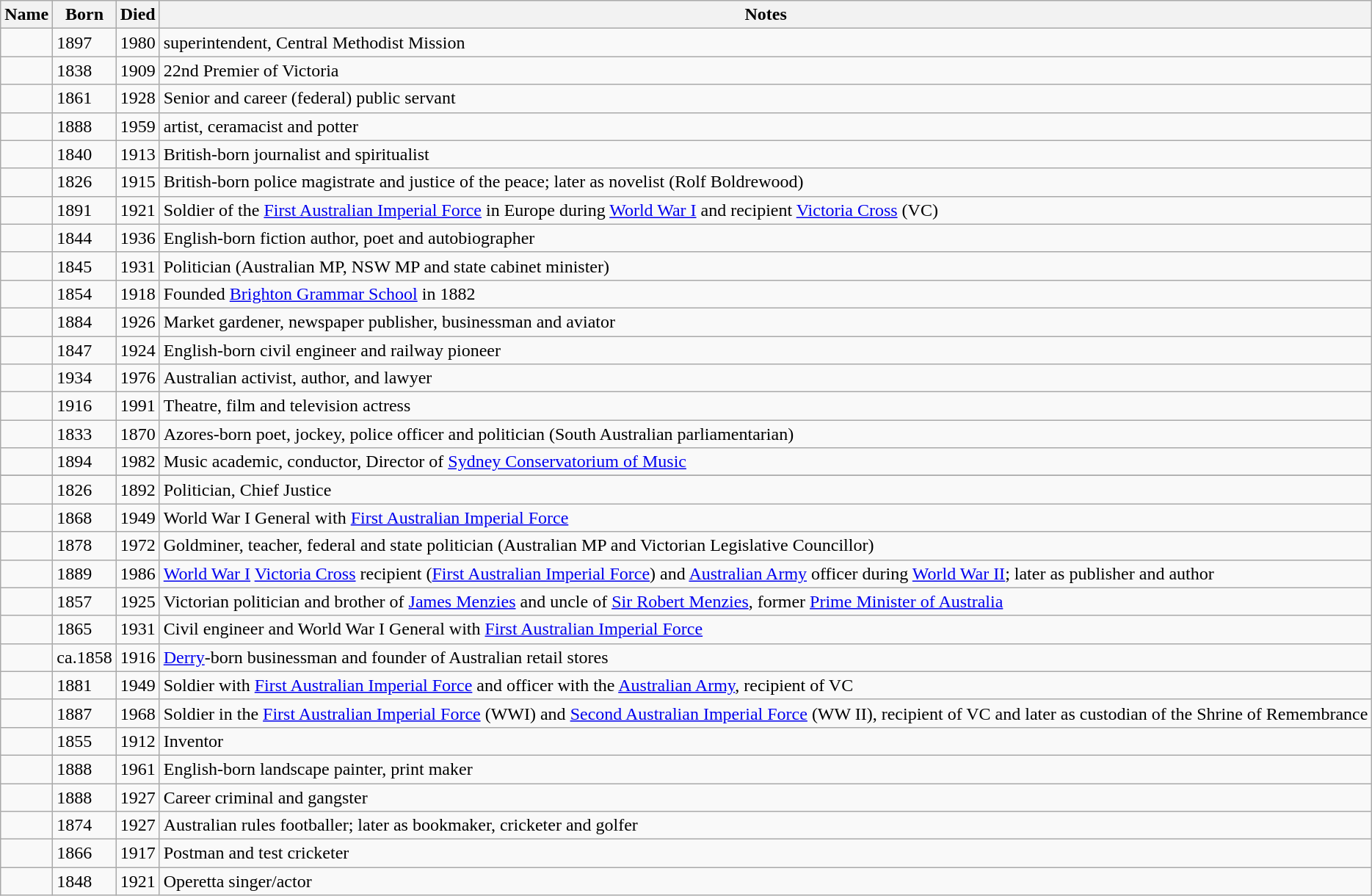<table Class="wikitable sortable">
<tr>
<th>Name</th>
<th>Born</th>
<th>Died</th>
<th>Notes</th>
</tr>
<tr>
<td></td>
<td>1897</td>
<td>1980</td>
<td>superintendent, Central Methodist Mission</td>
</tr>
<tr>
<td></td>
<td>1838</td>
<td>1909</td>
<td>22nd Premier of Victoria</td>
</tr>
<tr>
<td></td>
<td>1861</td>
<td>1928</td>
<td>Senior and career (federal) public servant</td>
</tr>
<tr>
<td></td>
<td>1888</td>
<td>1959</td>
<td>artist, ceramacist and potter</td>
</tr>
<tr>
<td></td>
<td>1840</td>
<td>1913</td>
<td>British-born journalist and spiritualist</td>
</tr>
<tr>
<td></td>
<td>1826</td>
<td>1915</td>
<td>British-born police magistrate and justice of the peace; later as novelist (Rolf Boldrewood)</td>
</tr>
<tr>
<td></td>
<td>1891</td>
<td>1921</td>
<td>Soldier of the <a href='#'>First Australian Imperial Force</a> in Europe during <a href='#'>World War I</a> and recipient <a href='#'>Victoria Cross</a> (VC)</td>
</tr>
<tr>
<td></td>
<td>1844</td>
<td>1936</td>
<td>English-born fiction author, poet and autobiographer</td>
</tr>
<tr>
<td></td>
<td>1845</td>
<td>1931</td>
<td>Politician (Australian MP, NSW MP and state cabinet minister)</td>
</tr>
<tr>
<td></td>
<td>1854</td>
<td>1918</td>
<td>Founded <a href='#'>Brighton Grammar School</a> in 1882</td>
</tr>
<tr>
<td></td>
<td>1884</td>
<td>1926</td>
<td>Market gardener, newspaper publisher, businessman and aviator</td>
</tr>
<tr>
<td></td>
<td>1847</td>
<td>1924</td>
<td>English-born civil engineer and railway pioneer</td>
</tr>
<tr>
<td></td>
<td>1934</td>
<td>1976</td>
<td>Australian activist, author, and lawyer</td>
</tr>
<tr>
<td></td>
<td>1916</td>
<td>1991</td>
<td>Theatre, film and television actress</td>
</tr>
<tr>
<td></td>
<td>1833</td>
<td>1870</td>
<td>Azores-born poet, jockey, police officer and politician (South Australian parliamentarian)</td>
</tr>
<tr>
<td></td>
<td>1894</td>
<td>1982</td>
<td>Music academic, conductor, Director of <a href='#'>Sydney Conservatorium of Music</a></td>
</tr>
<tr>
</tr>
<tr>
<td></td>
<td>1826</td>
<td>1892</td>
<td>Politician, Chief Justice</td>
</tr>
<tr>
<td></td>
<td>1868</td>
<td>1949</td>
<td>World War I General with <a href='#'>First Australian Imperial Force</a></td>
</tr>
<tr>
<td></td>
<td>1878</td>
<td>1972</td>
<td>Goldminer, teacher, federal and state politician (Australian MP and Victorian Legislative Councillor)</td>
</tr>
<tr>
<td></td>
<td>1889</td>
<td>1986</td>
<td><a href='#'>World War I</a> <a href='#'>Victoria Cross</a> recipient (<a href='#'>First Australian Imperial Force</a>) and <a href='#'>Australian Army</a> officer during <a href='#'>World War II</a>; later as publisher and author</td>
</tr>
<tr>
<td></td>
<td>1857</td>
<td>1925</td>
<td>Victorian politician and brother of <a href='#'>James Menzies</a> and uncle of <a href='#'>Sir Robert Menzies</a>, former <a href='#'>Prime Minister of Australia</a></td>
</tr>
<tr>
<td></td>
<td>1865</td>
<td>1931</td>
<td>Civil engineer and World War I General with <a href='#'>First Australian Imperial Force</a></td>
</tr>
<tr>
<td></td>
<td>ca.1858</td>
<td>1916</td>
<td><a href='#'>Derry</a>-born businessman and founder of Australian retail stores</td>
</tr>
<tr>
<td></td>
<td>1881</td>
<td>1949</td>
<td>Soldier with <a href='#'>First Australian Imperial Force</a> and officer with the <a href='#'>Australian Army</a>, recipient of VC</td>
</tr>
<tr>
<td></td>
<td>1887</td>
<td>1968</td>
<td>Soldier in the <a href='#'>First Australian Imperial Force</a> (WWI) and <a href='#'>Second Australian Imperial Force</a> (WW II), recipient of VC and later as custodian of the Shrine of Remembrance</td>
</tr>
<tr>
<td></td>
<td>1855</td>
<td>1912</td>
<td>Inventor</td>
</tr>
<tr>
<td></td>
<td>1888</td>
<td>1961</td>
<td>English-born landscape painter, print maker</td>
</tr>
<tr>
<td></td>
<td>1888</td>
<td>1927</td>
<td>Career criminal and gangster</td>
</tr>
<tr>
<td></td>
<td>1874</td>
<td>1927</td>
<td>Australian rules footballer; later as bookmaker, cricketer and golfer</td>
</tr>
<tr>
<td></td>
<td>1866</td>
<td>1917</td>
<td>Postman and test cricketer</td>
</tr>
<tr>
<td></td>
<td>1848</td>
<td>1921</td>
<td>Operetta singer/actor</td>
</tr>
</table>
